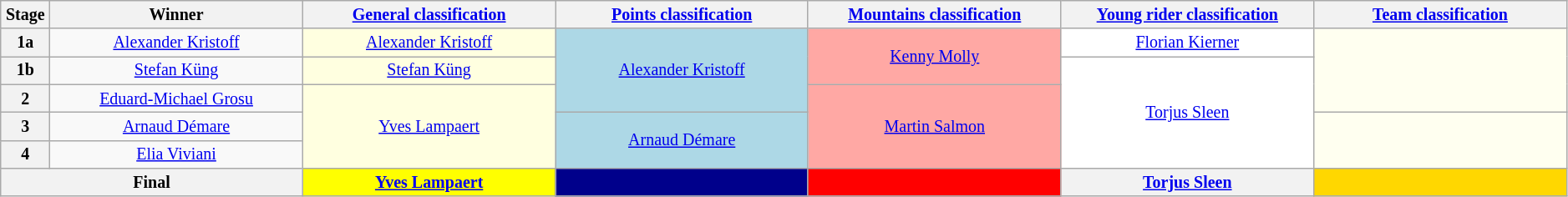<table class="wikitable" style="text-align: center; font-size:smaller;">
<tr>
<th scope="col" style="width:1%;">Stage</th>
<th scope="col" style="width:14%;">Winner</th>
<th scope="col" style="width:14%;"><a href='#'>General classification</a><br></th>
<th scope="col" style="width:14%;"><a href='#'>Points classification</a><br></th>
<th scope="col" style="width:14%;"><a href='#'>Mountains classification</a><br></th>
<th scope="col" style="width:14%;"><a href='#'>Young rider classification</a><br></th>
<th scope="col" style="width:14%;"><a href='#'>Team classification</a></th>
</tr>
<tr>
<th>1a</th>
<td><a href='#'>Alexander Kristoff</a></td>
<td style="background:LightYellow;"><a href='#'>Alexander Kristoff</a></td>
<td style="background:LightBlue;" rowspan=3><a href='#'>Alexander Kristoff</a></td>
<td style="background:#FFA8A4" rowspan=2><a href='#'>Kenny Molly</a></td>
<td style="background:White"><a href='#'>Florian Kierner</a></td>
<td style="background:Ivory;" rowspan=3></td>
</tr>
<tr>
<th>1b</th>
<td><a href='#'>Stefan Küng</a></td>
<td style="background:LightYellow;"><a href='#'>Stefan Küng</a></td>
<td style="background:White" rowspan=4><a href='#'>Torjus Sleen</a></td>
</tr>
<tr>
<th>2</th>
<td><a href='#'>Eduard-Michael Grosu</a></td>
<td style="background:LightYellow;" rowspan=3><a href='#'>Yves Lampaert</a></td>
<td style="background:#FFA8A4" rowspan=3><a href='#'>Martin Salmon</a></td>
</tr>
<tr>
<th>3</th>
<td><a href='#'>Arnaud Démare</a></td>
<td style="background:LightBlue;" rowspan=2><a href='#'>Arnaud Démare</a></td>
<td style="background:Ivory;" rowspan=2></td>
</tr>
<tr>
<th>4</th>
<td><a href='#'>Elia Viviani</a></td>
</tr>
<tr>
<th colspan="2">Final</th>
<th style="background:Yellow;"><a href='#'>Yves Lampaert</a></th>
<th style="background:DarkBlue;"></th>
<th style="background:Red;"></th>
<th><a href='#'>Torjus Sleen</a></th>
<th style="background:Gold;"></th>
</tr>
</table>
